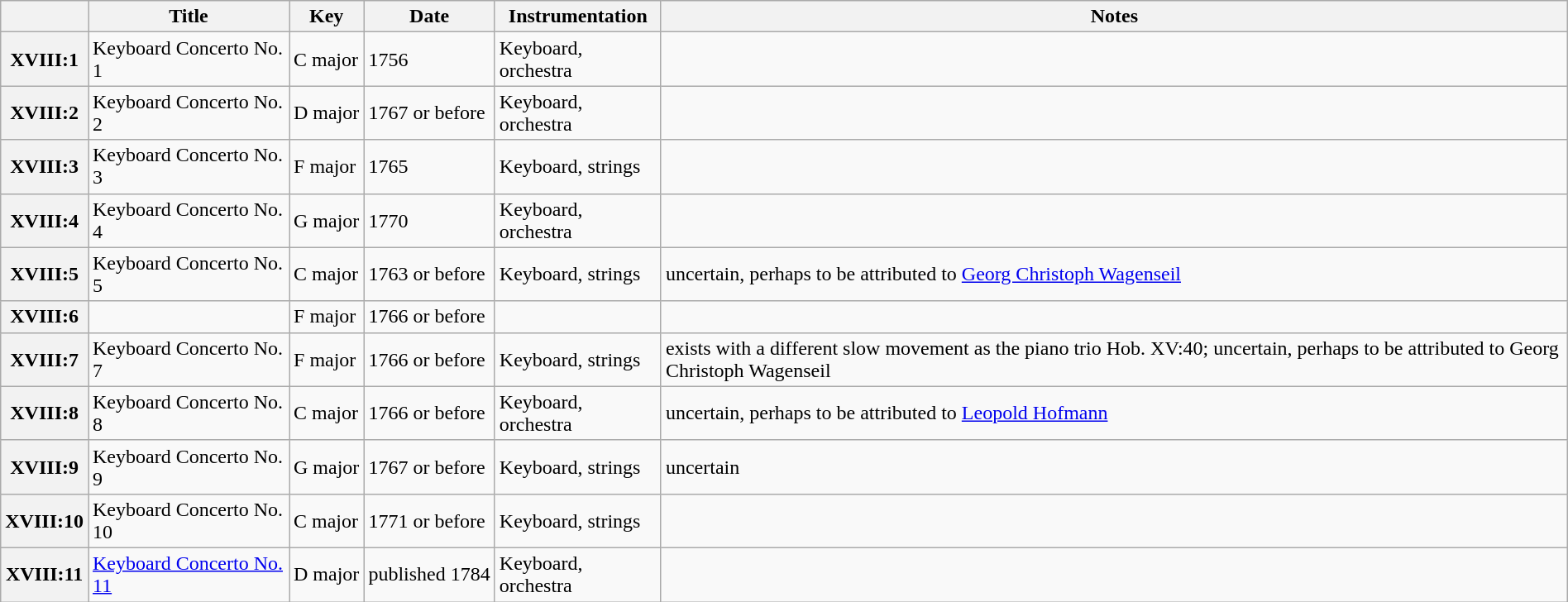<table class="wikitable sortable" style="text-align: left" width=100%>
<tr>
<th scope="col"><a href='#'></a></th>
<th scope="col">Title</th>
<th scope="col">Key</th>
<th scope="col">Date</th>
<th scope="col">Instrumentation</th>
<th scope="col">Notes</th>
</tr>
<tr>
<th scope="row">XVIII:1</th>
<td>Keyboard Concerto No. 1</td>
<td>C major</td>
<td>1756</td>
<td>Keyboard, orchestra</td>
<td></td>
</tr>
<tr>
<th scope="row">XVIII:2</th>
<td>Keyboard Concerto No. 2</td>
<td>D major</td>
<td>1767 or before</td>
<td>Keyboard, orchestra</td>
<td></td>
</tr>
<tr>
<th scope="row">XVIII:3</th>
<td>Keyboard Concerto No. 3</td>
<td>F major</td>
<td> 1765</td>
<td>Keyboard, strings</td>
<td></td>
</tr>
<tr>
<th scope="row">XVIII:4</th>
<td>Keyboard Concerto No. 4</td>
<td>G major</td>
<td>1770</td>
<td>Keyboard, orchestra</td>
<td></td>
</tr>
<tr>
<th scope="row">XVIII:5</th>
<td>Keyboard Concerto No. 5</td>
<td>C major</td>
<td>1763 or before</td>
<td>Keyboard, strings</td>
<td>uncertain, perhaps to be attributed to <a href='#'>Georg Christoph Wagenseil</a></td>
</tr>
<tr>
<th scope="row">XVIII:6</th>
<td></td>
<td>F major</td>
<td>1766 or before</td>
<td></td>
<td></td>
</tr>
<tr>
<th scope="row">XVIII:7</th>
<td>Keyboard Concerto No. 7</td>
<td>F major</td>
<td>1766 or before</td>
<td>Keyboard, strings</td>
<td>exists with a different slow movement as the piano trio Hob. XV:40; uncertain, perhaps to be attributed to Georg Christoph Wagenseil</td>
</tr>
<tr>
<th scope="row">XVIII:8</th>
<td>Keyboard Concerto No. 8</td>
<td>C major</td>
<td>1766 or before</td>
<td>Keyboard, orchestra</td>
<td>uncertain, perhaps to be attributed to <a href='#'>Leopold Hofmann</a></td>
</tr>
<tr>
<th scope="row">XVIII:9</th>
<td>Keyboard Concerto No. 9</td>
<td>G major</td>
<td>1767 or before</td>
<td>Keyboard, strings</td>
<td>uncertain</td>
</tr>
<tr>
<th scope="row">XVIII:10</th>
<td>Keyboard Concerto No. 10</td>
<td>C major</td>
<td>1771 or before</td>
<td>Keyboard, strings</td>
<td></td>
</tr>
<tr>
<th scope="row">XVIII:11</th>
<td><a href='#'>Keyboard Concerto No. 11</a></td>
<td>D major</td>
<td>published 1784</td>
<td>Keyboard, orchestra</td>
<td></td>
</tr>
</table>
